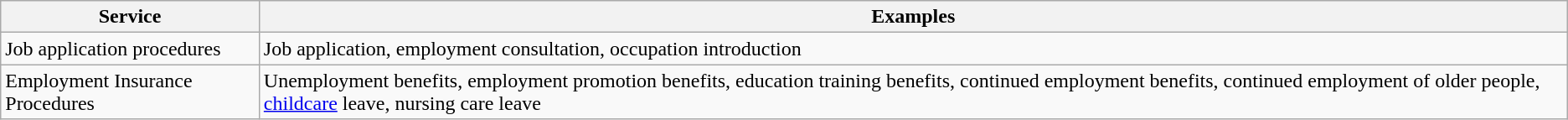<table class="wikitable">
<tr>
<th>Service</th>
<th>Examples</th>
</tr>
<tr>
<td>Job application procedures</td>
<td>Job application, employment consultation, occupation introduction</td>
</tr>
<tr>
<td>Employment Insurance Procedures</td>
<td>Unemployment benefits, employment promotion benefits, education training benefits, continued employment benefits, continued employment of older people, <a href='#'>childcare</a> leave, nursing care leave</td>
</tr>
</table>
